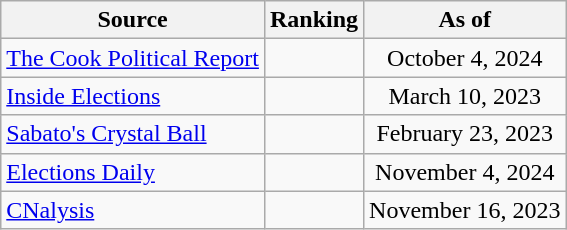<table class="wikitable" style="text-align:center">
<tr>
<th>Source</th>
<th>Ranking</th>
<th>As of</th>
</tr>
<tr>
<td align=left><a href='#'>The Cook Political Report</a></td>
<td></td>
<td>October 4, 2024</td>
</tr>
<tr>
<td align=left><a href='#'>Inside Elections</a></td>
<td></td>
<td>March 10, 2023</td>
</tr>
<tr>
<td align=left><a href='#'>Sabato's Crystal Ball</a></td>
<td></td>
<td>February 23, 2023</td>
</tr>
<tr>
<td align=left><a href='#'>Elections Daily</a></td>
<td></td>
<td>November 4, 2024</td>
</tr>
<tr>
<td align=left><a href='#'>CNalysis</a></td>
<td></td>
<td>November 16, 2023</td>
</tr>
</table>
